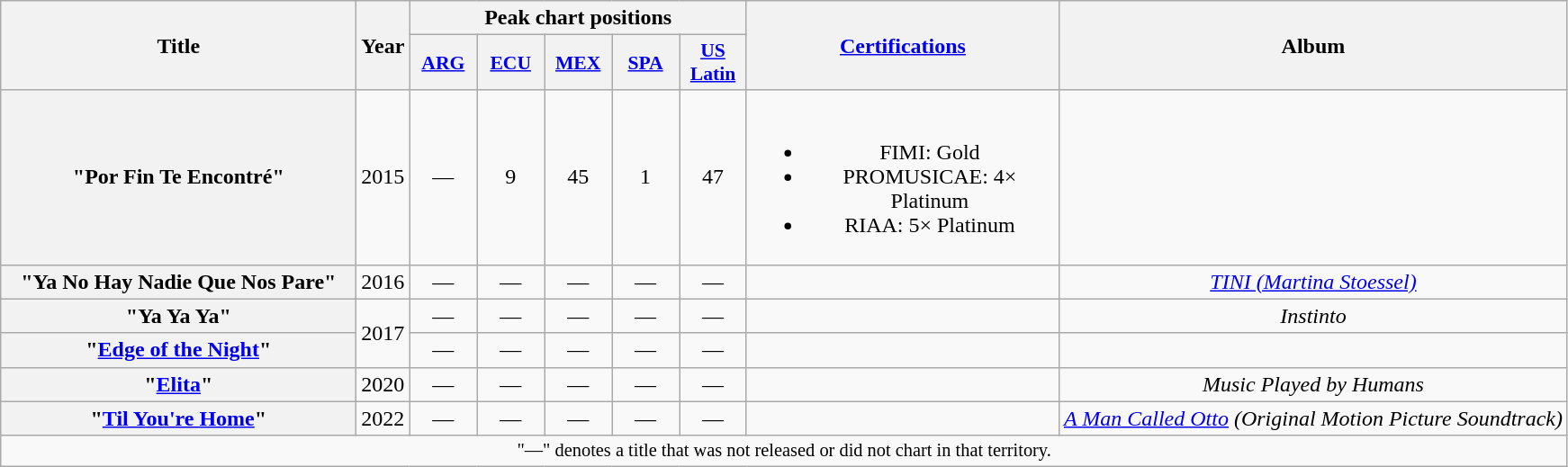<table class="wikitable plainrowheaders" style="text-align:center;">
<tr>
<th scope="col" rowspan="2" style="width:16em;">Title</th>
<th scope="col" rowspan="2">Year</th>
<th scope="col" colspan="5">Peak chart positions</th>
<th scope="col" rowspan="2" style="width:14em;"><a href='#'>Certifications</a></th>
<th scope="col" rowspan="2">Album</th>
</tr>
<tr>
<th scope="col" style="width:3em;font-size:90%;"><a href='#'>ARG</a><br></th>
<th scope="col" style="width:3em;font-size:90%;"><a href='#'>ECU</a><br></th>
<th scope="col" style="width:3em;font-size:90%;"><a href='#'>MEX</a><br></th>
<th scope="col" style="width:3em;font-size:90%;"><a href='#'>SPA</a><br></th>
<th scope="col" style="width:3em;font-size:90%;"><a href='#'>US<br>Latin</a><br></th>
</tr>
<tr>
<th scope="row">"Por Fin Te Encontré"<br></th>
<td>2015</td>
<td>—</td>
<td>9</td>
<td>45</td>
<td>1</td>
<td>47</td>
<td><br><ul><li>FIMI: Gold</li><li>PROMUSICAE: 4× Platinum</li><li>RIAA: 5× Platinum </li></ul></td>
<td></td>
</tr>
<tr>
<th scope="row">"Ya No Hay Nadie Que Nos Pare"<br></th>
<td>2016</td>
<td>—</td>
<td>—</td>
<td>—</td>
<td>—</td>
<td>—</td>
<td></td>
<td><em><a href='#'>TINI (Martina Stoessel)</a></em></td>
</tr>
<tr>
<th scope="row">"Ya Ya Ya"<br></th>
<td rowspan="2">2017</td>
<td>—</td>
<td>—</td>
<td>—</td>
<td>—</td>
<td>—</td>
<td></td>
<td><em>Instinto</em></td>
</tr>
<tr>
<th scope="row">"<a href='#'>Edge of the Night</a>" <br></th>
<td>—</td>
<td>—</td>
<td>—</td>
<td>—</td>
<td>—</td>
<td></td>
<td></td>
</tr>
<tr>
<th scope="row">"<a href='#'>Elita</a>"<br></th>
<td>2020</td>
<td>—</td>
<td>—</td>
<td>—</td>
<td>—</td>
<td>—</td>
<td></td>
<td><em>Music Played by Humans</em></td>
</tr>
<tr>
<th scope="row">"<a href='#'>Til You're Home</a>"<br></th>
<td>2022</td>
<td>—</td>
<td>—</td>
<td>—</td>
<td>—</td>
<td>—</td>
<td></td>
<td><em><a href='#'>A Man Called Otto</a> (Original Motion Picture Soundtrack)</em></td>
</tr>
<tr>
<td colspan="9" style="text-align:center; font-size:85%">"—" denotes a title that was not released or did not chart in that territory.</td>
</tr>
</table>
